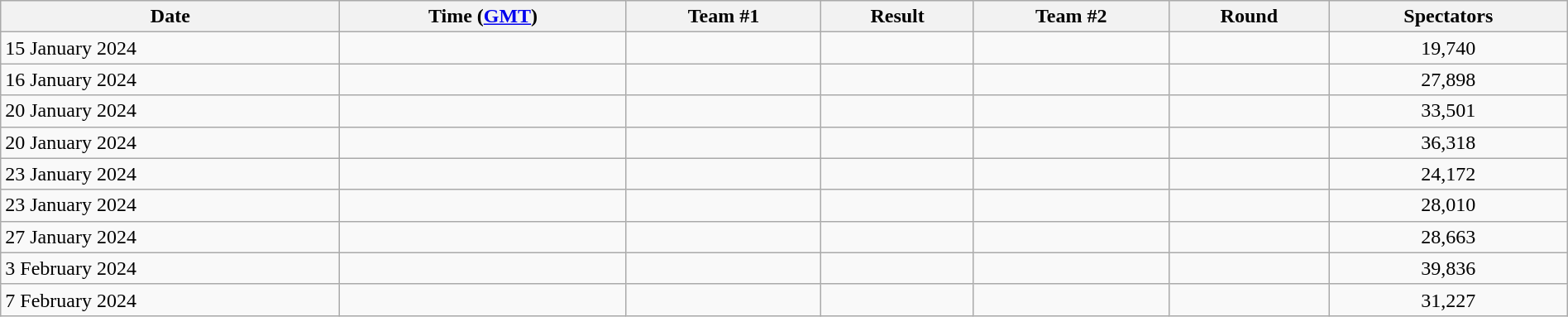<table class="wikitable"  style="text-align:left; width:100%;">
<tr>
<th>Date</th>
<th>Time (<a href='#'>GMT</a>)</th>
<th>Team #1</th>
<th>Result</th>
<th>Team #2</th>
<th>Round</th>
<th>Spectators</th>
</tr>
<tr>
<td>15 January 2024</td>
<td></td>
<td></td>
<td style="text-align:center;"></td>
<td></td>
<td></td>
<td style="text-align:center;">19,740</td>
</tr>
<tr>
<td>16 January 2024</td>
<td></td>
<td></td>
<td style="text-align:center;"></td>
<td></td>
<td></td>
<td style="text-align:center;">27,898</td>
</tr>
<tr>
<td>20 January 2024</td>
<td></td>
<td></td>
<td style="text-align:center;"></td>
<td></td>
<td></td>
<td style="text-align:center;">33,501</td>
</tr>
<tr>
<td>20 January 2024</td>
<td></td>
<td></td>
<td style="text-align:center;"></td>
<td></td>
<td></td>
<td style="text-align:center;">36,318</td>
</tr>
<tr>
<td>23 January 2024</td>
<td></td>
<td></td>
<td style="text-align:center;"></td>
<td></td>
<td></td>
<td style="text-align:center;">24,172</td>
</tr>
<tr>
<td>23 January 2024</td>
<td></td>
<td></td>
<td style="text-align:center;"></td>
<td></td>
<td></td>
<td style="text-align:center;">28,010</td>
</tr>
<tr>
<td>27 January 2024</td>
<td></td>
<td></td>
<td style="text-align:center;"></td>
<td></td>
<td></td>
<td style="text-align:center;">28,663</td>
</tr>
<tr>
<td>3 February 2024</td>
<td></td>
<td></td>
<td style="text-align:center;"></td>
<td></td>
<td></td>
<td style="text-align:center;">39,836</td>
</tr>
<tr>
<td>7 February 2024</td>
<td></td>
<td></td>
<td style="text-align:center;"></td>
<td></td>
<td></td>
<td style="text-align:center;">31,227</td>
</tr>
</table>
